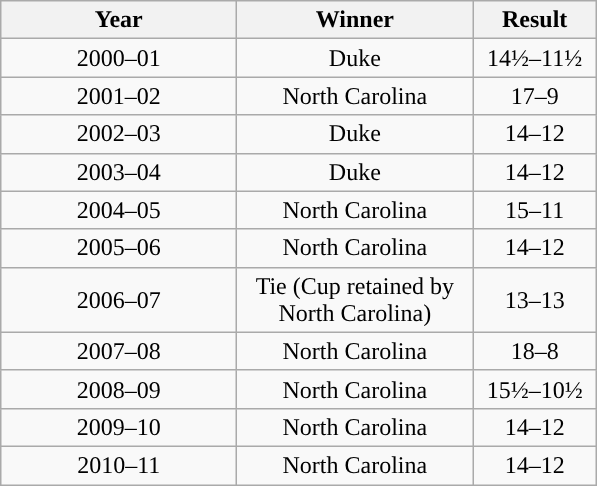<table class="wikitable sortable" style="text-align: center;">
<tr>
<th width="150">Year</th>
<th width="150">Winner</th>
<th width="75">Result</th>
</tr>
<tr>
<td>2000–01</td>
<td>Duke</td>
<td>14½–11½</td>
</tr>
<tr>
<td>2001–02</td>
<td>North Carolina</td>
<td>17–9</td>
</tr>
<tr>
<td>2002–03</td>
<td>Duke</td>
<td>14–12</td>
</tr>
<tr>
<td>2003–04</td>
<td>Duke</td>
<td>14–12</td>
</tr>
<tr>
<td>2004–05</td>
<td>North Carolina</td>
<td>15–11</td>
</tr>
<tr>
<td>2005–06</td>
<td>North Carolina</td>
<td>14–12</td>
</tr>
<tr>
<td>2006–07</td>
<td>Tie (Cup retained by North Carolina)</td>
<td>13–13</td>
</tr>
<tr>
<td>2007–08</td>
<td>North Carolina</td>
<td>18–8</td>
</tr>
<tr>
<td>2008–09</td>
<td>North Carolina</td>
<td>15½–10½</td>
</tr>
<tr>
<td>2009–10</td>
<td>North Carolina</td>
<td>14–12</td>
</tr>
<tr>
<td>2010–11</td>
<td>North Carolina</td>
<td>14–12</td>
</tr>
</table>
